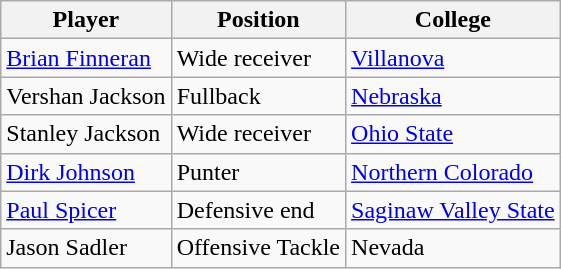<table class="wikitable">
<tr>
<th>Player</th>
<th>Position</th>
<th>College</th>
</tr>
<tr>
<td><a href='#'>Brian Finneran</a></td>
<td>Wide receiver</td>
<td><a href='#'>Villanova</a></td>
</tr>
<tr>
<td>Vershan Jackson</td>
<td>Fullback</td>
<td><a href='#'>Nebraska</a></td>
</tr>
<tr>
<td>Stanley Jackson</td>
<td>Wide receiver</td>
<td><a href='#'>Ohio State</a></td>
</tr>
<tr>
<td><a href='#'>Dirk Johnson</a></td>
<td>Punter</td>
<td><a href='#'>Northern Colorado</a></td>
</tr>
<tr>
<td><a href='#'>Paul Spicer</a></td>
<td>Defensive end</td>
<td><a href='#'>Saginaw Valley State</a></td>
</tr>
<tr>
<td>Jason Sadler</td>
<td>Offensive Tackle</td>
<td>Nevada</td>
</tr>
</table>
